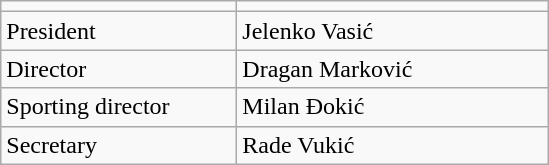<table class="wikitable">
<tr>
<td width="150"></td>
<td width="200"></td>
</tr>
<tr>
<td>President</td>
<td> Jelenko Vasić</td>
</tr>
<tr>
<td>Director</td>
<td> Dragan Marković</td>
</tr>
<tr>
<td>Sporting director</td>
<td> Milan Đokić</td>
</tr>
<tr>
<td>Secretary</td>
<td> Rade Vukić</td>
</tr>
</table>
